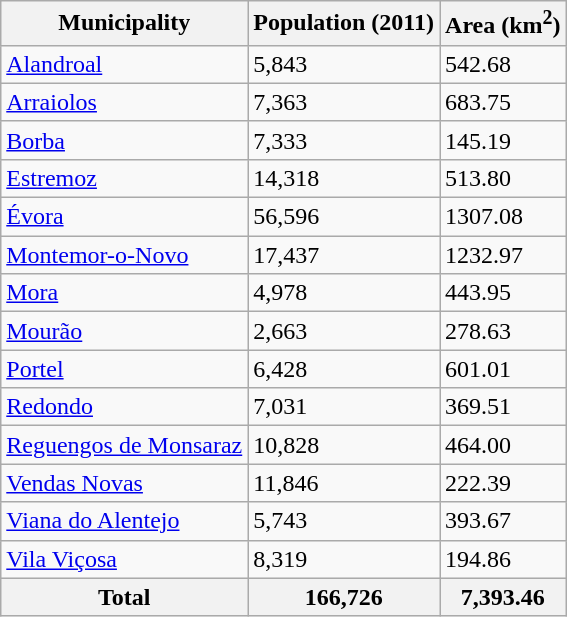<table class="wikitable sortable">
<tr>
<th>Municipality</th>
<th>Population (2011)</th>
<th>Area (km<sup>2</sup>)</th>
</tr>
<tr>
<td><a href='#'>Alandroal</a></td>
<td>5,843</td>
<td>542.68</td>
</tr>
<tr>
<td><a href='#'>Arraiolos</a></td>
<td>7,363</td>
<td>683.75</td>
</tr>
<tr>
<td><a href='#'>Borba</a></td>
<td>7,333</td>
<td>145.19</td>
</tr>
<tr>
<td><a href='#'>Estremoz</a></td>
<td>14,318</td>
<td>513.80</td>
</tr>
<tr>
<td><a href='#'>Évora</a></td>
<td>56,596</td>
<td>1307.08</td>
</tr>
<tr>
<td><a href='#'>Montemor-o-Novo</a></td>
<td>17,437</td>
<td>1232.97</td>
</tr>
<tr>
<td><a href='#'>Mora</a></td>
<td>4,978</td>
<td>443.95</td>
</tr>
<tr>
<td><a href='#'>Mourão</a></td>
<td>2,663</td>
<td>278.63</td>
</tr>
<tr>
<td><a href='#'>Portel</a></td>
<td>6,428</td>
<td>601.01</td>
</tr>
<tr>
<td><a href='#'>Redondo</a></td>
<td>7,031</td>
<td>369.51</td>
</tr>
<tr>
<td><a href='#'>Reguengos de Monsaraz</a></td>
<td>10,828</td>
<td>464.00</td>
</tr>
<tr>
<td><a href='#'>Vendas Novas</a></td>
<td>11,846</td>
<td>222.39</td>
</tr>
<tr>
<td><a href='#'>Viana do Alentejo</a></td>
<td>5,743</td>
<td>393.67</td>
</tr>
<tr>
<td><a href='#'>Vila Viçosa</a></td>
<td>8,319</td>
<td>194.86</td>
</tr>
<tr>
<th>Total</th>
<th>166,726</th>
<th>7,393.46</th>
</tr>
</table>
